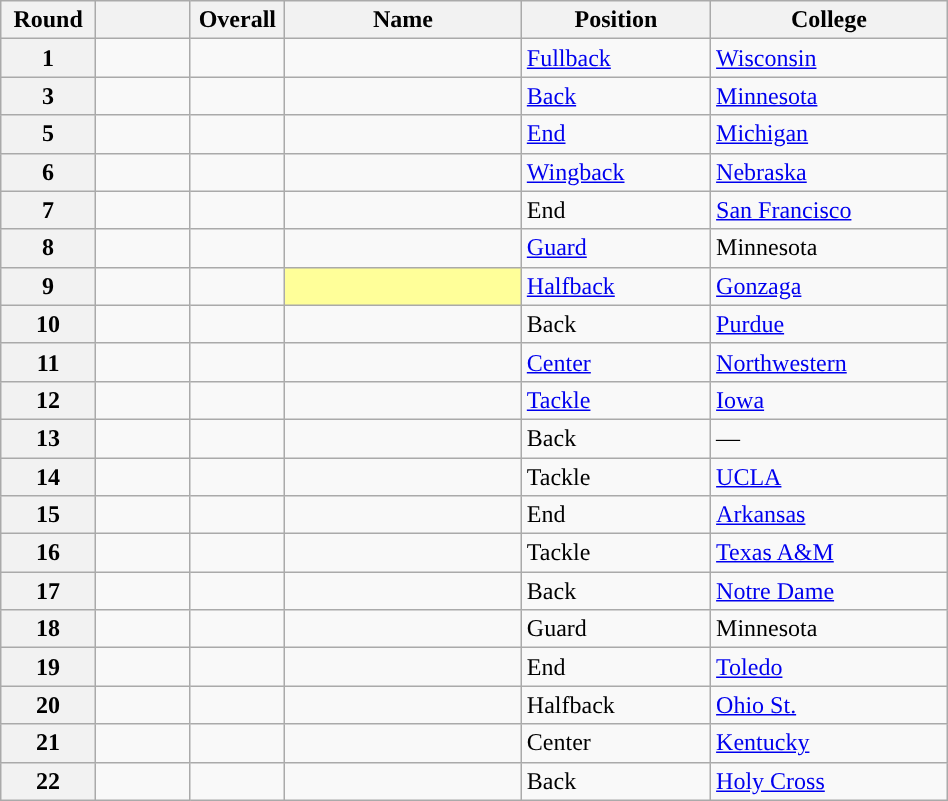<table class="wikitable sortable" style="width: 50%;">
<tr>
<th scope="col" style="width: 10%;">Round</th>
<th scope="col" style="width: 10%;"></th>
<th scope="col" style="width: 10%;">Overall</th>
<th scope="col" style="width: 25%;">Name</th>
<th scope="col" style="width: 20%;">Position</th>
<th scope="col" style="width: 25%;">College</th>
</tr>
<tr>
<th scope="row">1</th>
<td></td>
<td></td>
<td></td>
<td><a href='#'>Fullback</a></td>
<td><a href='#'>Wisconsin</a></td>
</tr>
<tr>
<th scope="row">3</th>
<td></td>
<td></td>
<td></td>
<td><a href='#'>Back</a></td>
<td><a href='#'>Minnesota</a></td>
</tr>
<tr>
<th scope="row">5</th>
<td></td>
<td></td>
<td></td>
<td><a href='#'>End</a></td>
<td><a href='#'>Michigan</a></td>
</tr>
<tr>
<th scope="row">6</th>
<td></td>
<td></td>
<td></td>
<td><a href='#'>Wingback</a></td>
<td><a href='#'>Nebraska</a></td>
</tr>
<tr>
<th scope="row">7</th>
<td></td>
<td></td>
<td></td>
<td>End</td>
<td><a href='#'>San Francisco</a></td>
</tr>
<tr>
<th scope="row">8</th>
<td></td>
<td></td>
<td></td>
<td><a href='#'>Guard</a></td>
<td>Minnesota</td>
</tr>
<tr>
<th scope="row">9</th>
<td></td>
<td></td>
<td style="background:#FFFF99;"> </td>
<td><a href='#'>Halfback</a></td>
<td><a href='#'>Gonzaga</a></td>
</tr>
<tr>
<th scope="row">10</th>
<td></td>
<td></td>
<td></td>
<td>Back</td>
<td><a href='#'>Purdue</a></td>
</tr>
<tr>
<th scope="row">11</th>
<td></td>
<td></td>
<td></td>
<td><a href='#'>Center</a></td>
<td><a href='#'>Northwestern</a></td>
</tr>
<tr>
<th scope="row">12</th>
<td></td>
<td></td>
<td></td>
<td><a href='#'>Tackle</a></td>
<td><a href='#'>Iowa</a></td>
</tr>
<tr>
<th scope="row">13</th>
<td></td>
<td></td>
<td></td>
<td>Back</td>
<td>—</td>
</tr>
<tr>
<th scope="row">14</th>
<td></td>
<td></td>
<td></td>
<td>Tackle</td>
<td><a href='#'>UCLA</a></td>
</tr>
<tr>
<th scope="row">15</th>
<td></td>
<td></td>
<td></td>
<td>End</td>
<td><a href='#'>Arkansas</a></td>
</tr>
<tr>
<th scope="row">16</th>
<td></td>
<td></td>
<td></td>
<td>Tackle</td>
<td><a href='#'>Texas A&M</a></td>
</tr>
<tr>
<th scope="row">17</th>
<td></td>
<td></td>
<td></td>
<td>Back</td>
<td><a href='#'>Notre Dame</a></td>
</tr>
<tr>
<th scope="row">18</th>
<td></td>
<td></td>
<td></td>
<td>Guard</td>
<td>Minnesota</td>
</tr>
<tr>
<th scope="row">19</th>
<td></td>
<td></td>
<td></td>
<td>End</td>
<td><a href='#'>Toledo</a></td>
</tr>
<tr>
<th scope="row">20</th>
<td></td>
<td></td>
<td></td>
<td>Halfback</td>
<td><a href='#'>Ohio St.</a></td>
</tr>
<tr>
<th scope="row">21</th>
<td></td>
<td></td>
<td></td>
<td>Center</td>
<td><a href='#'>Kentucky</a></td>
</tr>
<tr>
<th scope="row">22</th>
<td></td>
<td></td>
<td></td>
<td>Back</td>
<td><a href='#'>Holy Cross</a></td>
</tr>
</table>
